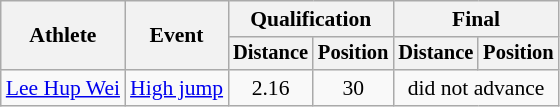<table class=wikitable style="font-size:90%">
<tr>
<th rowspan="2">Athlete</th>
<th rowspan="2">Event</th>
<th colspan="2">Qualification</th>
<th colspan="2">Final</th>
</tr>
<tr style="font-size:95%">
<th>Distance</th>
<th>Position</th>
<th>Distance</th>
<th>Position</th>
</tr>
<tr align=center>
<td align=left><a href='#'>Lee Hup Wei</a></td>
<td align=left><a href='#'>High jump</a></td>
<td>2.16</td>
<td>30</td>
<td colspan=2>did not advance</td>
</tr>
</table>
